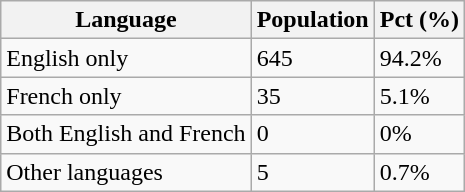<table class="wikitable">
<tr>
<th>Language</th>
<th>Population</th>
<th>Pct (%)</th>
</tr>
<tr>
<td>English only</td>
<td>645</td>
<td>94.2%</td>
</tr>
<tr>
<td>French only</td>
<td>35</td>
<td>5.1%</td>
</tr>
<tr>
<td>Both English and French</td>
<td>0</td>
<td>0%</td>
</tr>
<tr>
<td>Other languages</td>
<td>5</td>
<td>0.7%</td>
</tr>
</table>
